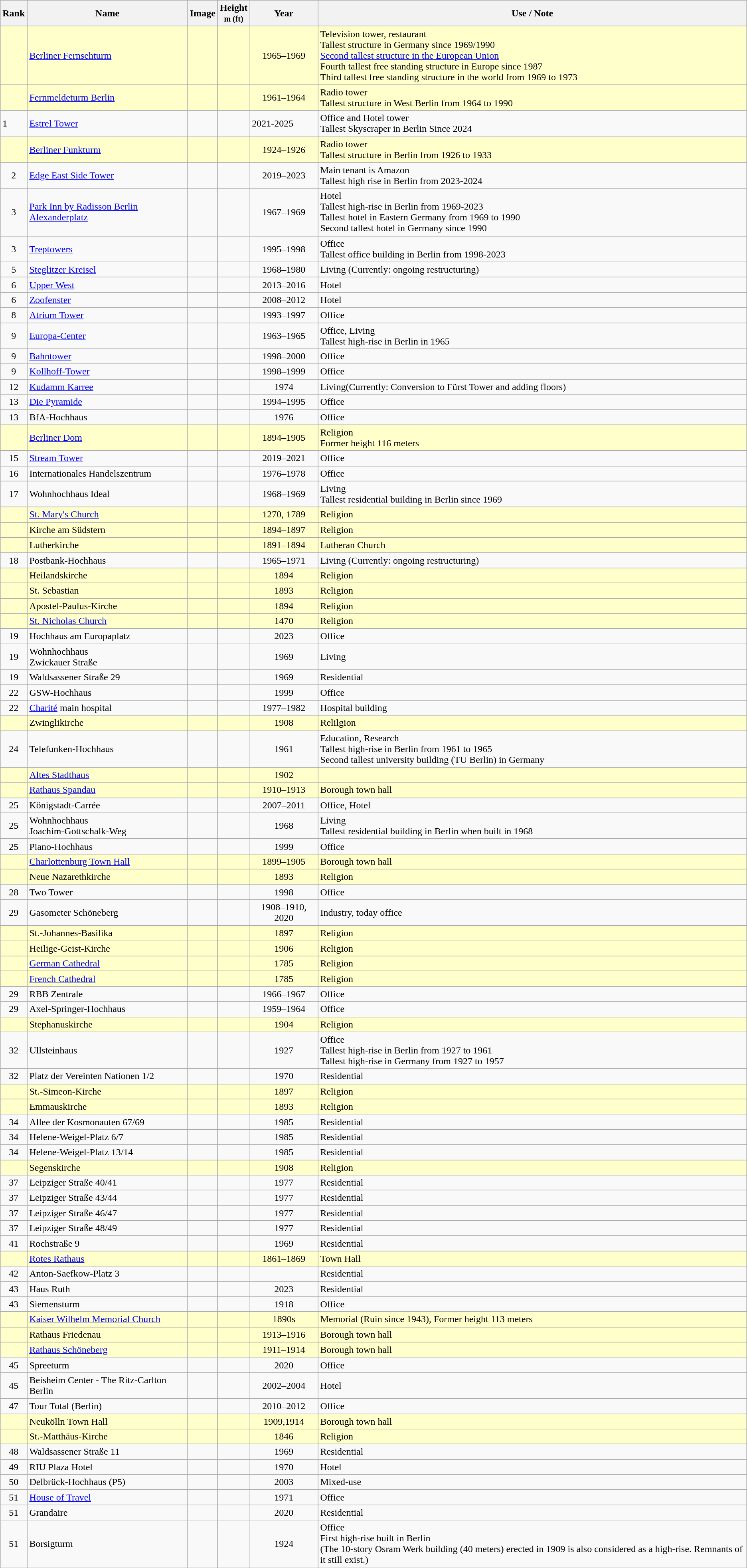<table class="wikitable sortable">
<tr>
<th>Rank</th>
<th>Name</th>
<th>Image</th>
<th>Height<br><small>m (ft)</small></th>
<th>Year</th>
<th>Use / Note</th>
</tr>
<tr style="background: #ffffcc">
<td align="center"></td>
<td><a href='#'>Berliner Fernsehturm</a></td>
<td></td>
<td align="center"></td>
<td align="center">1965–1969</td>
<td>Television tower, restaurant <br> Tallest structure in Germany since 1969/1990 <br> <a href='#'>Second tallest structure in the European Union</a><br> Fourth tallest free standing structure in Europe since 1987 <br> Third tallest free standing structure in the world from 1969 to 1973</td>
</tr>
<tr style="background: #ffffcc">
<td align="center"></td>
<td><a href='#'>Fernmeldeturm Berlin</a></td>
<td></td>
<td align="center"></td>
<td align="center">1961–1964</td>
<td>Radio tower <br> Tallest structure in West Berlin from 1964 to 1990</td>
</tr>
<tr>
<td align=“center”>1</td>
<td><a href='#'>Estrel Tower</a></td>
<td></td>
<td align=“center”></td>
<td align=“center”>2021-2025</td>
<td>Office and Hotel tower <br> Tallest Skyscraper in Berlin Since 2024</td>
</tr>
<tr style="background: #ffffcc">
<td align="center"></td>
<td><a href='#'>Berliner Funkturm</a></td>
<td></td>
<td align="center"></td>
<td align="center">1924–1926</td>
<td>Radio tower <br> Tallest structure in Berlin from 1926 to 1933</td>
</tr>
<tr>
<td align="center">2</td>
<td><a href='#'>Edge East Side Tower</a></td>
<td></td>
<td align="center"></td>
<td align="center">2019–2023</td>
<td>Main tenant is Amazon <br> Tallest high rise in Berlin from 2023-2024</td>
</tr>
<tr>
<td align="center">3</td>
<td><a href='#'>Park Inn by Radisson Berlin Alexanderplatz</a></td>
<td></td>
<td align="center"></td>
<td align="center">1967–1969</td>
<td>Hotel <br> Tallest high-rise in Berlin from 1969-2023 <br> Tallest hotel in Eastern Germany from 1969 to 1990 <br> Second tallest hotel in Germany since 1990</td>
</tr>
<tr>
<td align="center">3</td>
<td><a href='#'>Treptowers</a></td>
<td></td>
<td align="center"></td>
<td align="center">1995–1998</td>
<td>Office <br> Tallest office building in Berlin from 1998-2023</td>
</tr>
<tr>
<td align="center">5</td>
<td><a href='#'>Steglitzer Kreisel</a></td>
<td></td>
<td align="center"></td>
<td align="center">1968–1980</td>
<td>Living (Currently: ongoing restructuring)</td>
</tr>
<tr>
<td align="center">6</td>
<td><a href='#'>Upper West</a></td>
<td></td>
<td align="center"></td>
<td align="center">2013–2016</td>
<td>Hotel</td>
</tr>
<tr>
<td align="center">6</td>
<td><a href='#'>Zoofenster</a></td>
<td></td>
<td align="center"></td>
<td align="center">2008–2012</td>
<td>Hotel</td>
</tr>
<tr>
<td align="center">8</td>
<td><a href='#'>Atrium Tower</a></td>
<td></td>
<td align="center"></td>
<td align="center">1993–1997</td>
<td>Office</td>
</tr>
<tr>
<td align="center">9</td>
<td><a href='#'>Europa-Center</a></td>
<td></td>
<td align="center"></td>
<td align="center">1963–1965</td>
<td>Office, Living <br>Tallest high-rise in Berlin in 1965</td>
</tr>
<tr>
<td align="center">9</td>
<td><a href='#'>Bahntower</a></td>
<td></td>
<td align="center"></td>
<td align="center">1998–2000</td>
<td>Office</td>
</tr>
<tr>
<td align="center">9</td>
<td><a href='#'>Kollhoff-Tower</a></td>
<td></td>
<td align="center"></td>
<td align="center">1998–1999</td>
<td>Office</td>
</tr>
<tr>
<td align="center">12</td>
<td><a href='#'>Kudamm Karree</a></td>
<td></td>
<td align="center"></td>
<td align="center">1974</td>
<td>Living(Currently: Conversion to Fürst Tower and adding floors)</td>
</tr>
<tr>
<td align="center">13</td>
<td><a href='#'>Die Pyramide</a></td>
<td></td>
<td align="center"></td>
<td align="center">1994–1995</td>
<td>Office</td>
</tr>
<tr>
<td align="center">13</td>
<td>BfA-Hochhaus</td>
<td></td>
<td align="center"></td>
<td align="center">1976</td>
<td>Office</td>
</tr>
<tr style="background: #ffffcc">
<td align="center"></td>
<td><a href='#'>Berliner Dom</a></td>
<td></td>
<td align="center"></td>
<td align="center">1894–1905</td>
<td>Religion <br>  Former height 116 meters</td>
</tr>
<tr>
<td align="center">15</td>
<td><a href='#'>Stream Tower</a></td>
<td></td>
<td align="center"></td>
<td align="center">2019–2021</td>
<td>Office</td>
</tr>
<tr>
<td align="center">16</td>
<td>Internationales Handelszentrum</td>
<td></td>
<td align="center"></td>
<td align="center">1976–1978</td>
<td>Office</td>
</tr>
<tr>
<td align="center">17</td>
<td>Wohnhochhaus Ideal</td>
<td></td>
<td align="center"></td>
<td align="center">1968–1969</td>
<td>Living <br> Tallest residential building in Berlin since 1969</td>
</tr>
<tr style="background: #ffffcc">
<td align="center"></td>
<td><a href='#'>St. Mary's Church</a></td>
<td></td>
<td align="center"></td>
<td align="center">1270, 1789</td>
<td>Religion <br></td>
</tr>
<tr style="background: #ffffcc">
<td align="center"></td>
<td>Kirche am Südstern</td>
<td></td>
<td align="center"></td>
<td align="center">1894–1897</td>
<td>Religion <br></td>
</tr>
<tr style="background: #ffffcc">
<td align="center"></td>
<td>Lutherkirche</td>
<td></td>
<td align="center"></td>
<td align="center">1891–1894</td>
<td>Lutheran Church <br></td>
</tr>
<tr>
<td align="center">18</td>
<td>Postbank-Hochhaus</td>
<td></td>
<td align="center"></td>
<td align="center">1965–1971</td>
<td>Living (Currently: ongoing restructuring)</td>
</tr>
<tr style="background: #ffffcc">
<td align="center"></td>
<td>Heilandskirche</td>
<td></td>
<td align="center"></td>
<td align="center">1894</td>
<td>Religion</td>
</tr>
<tr style="background: #ffffcc">
<td align="center"></td>
<td>St. Sebastian</td>
<td></td>
<td align="center"></td>
<td align="center">1893</td>
<td>Religion</td>
</tr>
<tr style="background: #ffffcc">
<td align="center"></td>
<td>Apostel-Paulus-Kirche</td>
<td></td>
<td align="center"></td>
<td align="center">1894</td>
<td>Religion</td>
</tr>
<tr style="background: #ffffcc">
<td align="center"></td>
<td><a href='#'>St. Nicholas Church</a></td>
<td></td>
<td align="center"></td>
<td align="center">1470</td>
<td>Religion</td>
</tr>
<tr>
<td align="center">19</td>
<td>Hochhaus am Europaplatz</td>
<td></td>
<td align="center"></td>
<td align="center">2023</td>
<td>Office</td>
</tr>
<tr>
<td align="center">19</td>
<td>Wohnhochhaus <br> Zwickauer Straße</td>
<td></td>
<td align="center"></td>
<td align="center">1969</td>
<td>Living</td>
</tr>
<tr>
<td align="center">19</td>
<td>Waldsassener Straße 29</td>
<td></td>
<td align="center"></td>
<td align="center">1969</td>
<td>Residential</td>
</tr>
<tr>
<td align="center">22</td>
<td>GSW-Hochhaus</td>
<td></td>
<td align="center"></td>
<td align="center">1999</td>
<td>Office</td>
</tr>
<tr>
<td align="center">22</td>
<td><a href='#'>Charité</a> main hospital</td>
<td></td>
<td align="center"></td>
<td align="center">1977–1982</td>
<td>Hospital building <br></td>
</tr>
<tr style="background: #ffffcc">
<td align="center"></td>
<td>Zwinglikirche</td>
<td></td>
<td align="center"></td>
<td align="center">1908</td>
<td>Relilgion</td>
</tr>
<tr>
<td align="center">24</td>
<td>Telefunken-Hochhaus</td>
<td></td>
<td align="center"></td>
<td align="center">1961</td>
<td>Education, Research <br>Tallest high-rise in Berlin from 1961 to 1965 <br> Second tallest university building (TU Berlin) in Germany</td>
</tr>
<tr style="background: #ffffcc">
<td align="center"></td>
<td><a href='#'> Altes Stadthaus</a></td>
<td></td>
<td align="center"></td>
<td align="center">1902</td>
<td></td>
</tr>
<tr style="background: #ffffcc">
<td align="center"></td>
<td><a href='#'>Rathaus Spandau</a></td>
<td></td>
<td align="center"></td>
<td align="center">1910–1913</td>
<td>Borough town hall</td>
</tr>
<tr>
<td align="center">25</td>
<td>Königstadt-Carrée</td>
<td></td>
<td align="center"></td>
<td align="center">2007–2011</td>
<td>Office, Hotel</td>
</tr>
<tr>
<td align="center">25</td>
<td>Wohnhochhaus <br> Joachim-Gottschalk-Weg</td>
<td></td>
<td align="center"></td>
<td align="center">1968</td>
<td>Living <br> Tallest residential building in Berlin when built in 1968</td>
</tr>
<tr>
<td align="center">25</td>
<td>Piano-Hochhaus</td>
<td></td>
<td align="center"></td>
<td align="center">1999</td>
<td>Office</td>
</tr>
<tr style="background: #ffffcc">
<td align="center"></td>
<td><a href='#'>Charlottenburg Town Hall</a></td>
<td></td>
<td align="center"></td>
<td align="center">1899–1905</td>
<td>Borough town hall</td>
</tr>
<tr style="background: #ffffcc">
<td align="center"></td>
<td>Neue Nazarethkirche</td>
<td></td>
<td align="center"></td>
<td align="center">1893</td>
<td>Religion</td>
</tr>
<tr>
<td align="center">28</td>
<td>Two Tower</td>
<td></td>
<td align="center"></td>
<td align="center">1998</td>
<td>Office</td>
</tr>
<tr>
<td align="center">29</td>
<td>Gasometer Schöneberg</td>
<td></td>
<td align="center"></td>
<td align="center">1908–1910, 2020</td>
<td>Industry, today office</td>
</tr>
<tr style="background: #ffffcc">
<td align="center"></td>
<td>St.-Johannes-Basilika</td>
<td></td>
<td align="center"></td>
<td align="center">1897</td>
<td>Religion</td>
</tr>
<tr style="background: #ffffcc">
<td align="center"></td>
<td>Heilige-Geist-Kirche</td>
<td></td>
<td align="center"></td>
<td align="center">1906</td>
<td>Religion</td>
</tr>
<tr style="background: #ffffcc">
<td align="center"></td>
<td><a href='#'>German Cathedral</a></td>
<td></td>
<td align="center"></td>
<td align="center">1785</td>
<td>Religion</td>
</tr>
<tr style="background: #ffffcc">
<td align="center"></td>
<td><a href='#'>French Cathedral</a></td>
<td></td>
<td align="center"></td>
<td align="center">1785</td>
<td>Religion</td>
</tr>
<tr>
<td align="center">29</td>
<td>RBB Zentrale</td>
<td></td>
<td align="center"></td>
<td align="center">1966–1967</td>
<td>Office</td>
</tr>
<tr>
<td align="center">29</td>
<td>Axel-Springer-Hochhaus</td>
<td></td>
<td align="center"></td>
<td align="center">1959–1964</td>
<td>Office</td>
</tr>
<tr style="background: #ffffcc">
<td align="center"></td>
<td>Stephanuskirche</td>
<td></td>
<td align="center"></td>
<td align="center">1904</td>
<td>Religion</td>
</tr>
<tr>
<td align="center">32</td>
<td>Ullsteinhaus</td>
<td></td>
<td align="center"></td>
<td align="center">1927</td>
<td>Office <br>Tallest high-rise in Berlin from 1927 to 1961 <br>Tallest high-rise in Germany from 1927 to 1957</td>
</tr>
<tr>
<td align="center">32</td>
<td>Platz der Vereinten Nationen 1/2</td>
<td></td>
<td align="center"></td>
<td align="center">1970</td>
<td>Residential</td>
</tr>
<tr style="background: #ffffcc">
<td align="center"></td>
<td>St.-Simeon-Kirche</td>
<td></td>
<td align="center"></td>
<td align="center">1897</td>
<td>Religion</td>
</tr>
<tr style="background: #ffffcc">
<td align="center"></td>
<td>Emmauskirche</td>
<td></td>
<td align="center"></td>
<td align="center">1893</td>
<td>Religion</td>
</tr>
<tr>
<td align="center">34</td>
<td>Allee der Kosmonauten 67/69</td>
<td></td>
<td align="center"></td>
<td align="center">1985</td>
<td>Residential</td>
</tr>
<tr>
<td align="center">34</td>
<td>Helene-Weigel-Platz 6/7</td>
<td></td>
<td align="center"></td>
<td align="center">1985</td>
<td>Residential</td>
</tr>
<tr>
<td align="center">34</td>
<td>Helene-Weigel-Platz 13/14</td>
<td></td>
<td align="center"></td>
<td align="center">1985</td>
<td>Residential</td>
</tr>
<tr style="background: #ffffcc">
<td align="center"></td>
<td>Segenskirche</td>
<td></td>
<td align="center"></td>
<td align="center">1908</td>
<td>Religion</td>
</tr>
<tr>
<td align="center">37</td>
<td>Leipziger Straße 40/41</td>
<td></td>
<td align="center"></td>
<td align="center">1977</td>
<td>Residential</td>
</tr>
<tr>
<td align="center">37</td>
<td>Leipziger Straße 43/44</td>
<td></td>
<td align="center"></td>
<td align="center">1977</td>
<td>Residential</td>
</tr>
<tr>
<td align="center">37</td>
<td>Leipziger Straße 46/47</td>
<td></td>
<td align="center"></td>
<td align="center">1977</td>
<td>Residential</td>
</tr>
<tr>
<td align="center">37</td>
<td>Leipziger Straße 48/49</td>
<td></td>
<td align="center"></td>
<td align="center">1977</td>
<td>Residential</td>
</tr>
<tr>
<td align="center">41</td>
<td>Rochstraße 9</td>
<td></td>
<td align="center"></td>
<td align="center">1969</td>
<td>Residential</td>
</tr>
<tr style="background: #ffffcc">
<td align="center"></td>
<td><a href='#'>Rotes Rathaus</a></td>
<td></td>
<td align="center"></td>
<td align="center">1861–1869</td>
<td>Town Hall</td>
</tr>
<tr>
<td align="center">42</td>
<td>Anton-Saefkow-Platz 3</td>
<td></td>
<td align="center"></td>
<td align="center"></td>
<td>Residential</td>
</tr>
<tr>
<td align="center">43</td>
<td>Haus Ruth</td>
<td></td>
<td align="center"></td>
<td align="center">2023</td>
<td>Residential</td>
</tr>
<tr>
<td align="center">43</td>
<td>Siemensturm</td>
<td></td>
<td align="center"></td>
<td align="center">1918</td>
<td>Office</td>
</tr>
<tr style="background: #ffffcc">
<td align="center"></td>
<td><a href='#'>Kaiser Wilhelm Memorial Church</a></td>
<td></td>
<td align="center"></td>
<td align="center">1890s</td>
<td>Memorial (Ruin since 1943), Former height 113 meters</td>
</tr>
<tr style="background: #ffffcc">
<td align="center"></td>
<td>Rathaus Friedenau</td>
<td></td>
<td align="center"></td>
<td align="center">1913–1916</td>
<td>Borough town hall</td>
</tr>
<tr style="background: #ffffcc">
<td align="center"></td>
<td><a href='#'>Rathaus Schöneberg</a></td>
<td></td>
<td align="center"></td>
<td align="center">1911–1914</td>
<td>Borough town hall</td>
</tr>
<tr>
<td align="center">45</td>
<td>Spreeturm</td>
<td></td>
<td align="center"></td>
<td align="center">2020</td>
<td>Office</td>
</tr>
<tr>
<td align="center">45</td>
<td>Beisheim Center - The Ritz-Carlton Berlin</td>
<td></td>
<td align="center"></td>
<td align="center">2002–2004</td>
<td>Hotel</td>
</tr>
<tr>
<td align="center">47</td>
<td>Tour Total (Berlin)</td>
<td></td>
<td align="center"></td>
<td align="center">2010–2012</td>
<td>Office</td>
</tr>
<tr style="background: #ffffcc">
<td align="center"></td>
<td>Neukölln Town Hall</td>
<td></td>
<td align="center"></td>
<td align="center">1909,1914</td>
<td>Borough town hall</td>
</tr>
<tr style="background: #ffffcc">
<td align="center"></td>
<td>St.-Matthäus-Kirche</td>
<td></td>
<td align="center"></td>
<td align="center">1846</td>
<td>Religion</td>
</tr>
<tr>
<td align="center">48</td>
<td>Waldsassener Straße 11</td>
<td></td>
<td align="center"></td>
<td align="center">1969</td>
<td>Residential</td>
</tr>
<tr>
<td align="center">49</td>
<td>RIU Plaza Hotel</td>
<td></td>
<td align="center"></td>
<td align="center">1970</td>
<td>Hotel</td>
</tr>
<tr>
<td align="center">50</td>
<td>Delbrück-Hochhaus (P5)</td>
<td></td>
<td align="center"></td>
<td align="center">2003</td>
<td>Mixed-use</td>
</tr>
<tr>
<td align="center">51</td>
<td><a href='#'>House of Travel</a></td>
<td></td>
<td align="center"></td>
<td align="center">1971</td>
<td>Office</td>
</tr>
<tr>
<td align="center">51</td>
<td>Grandaire</td>
<td></td>
<td align="center"></td>
<td align="center">2020</td>
<td>Residential</td>
</tr>
<tr>
<td align="center">51</td>
<td>Borsigturm</td>
<td></td>
<td align="center"></td>
<td align="center">1924</td>
<td>Office <br>First high-rise built in Berlin <br> (The 10-story Osram Werk building (40 meters) erected in 1909 is also considered as a high-rise. Remnants of it still exist.)</td>
</tr>
</table>
